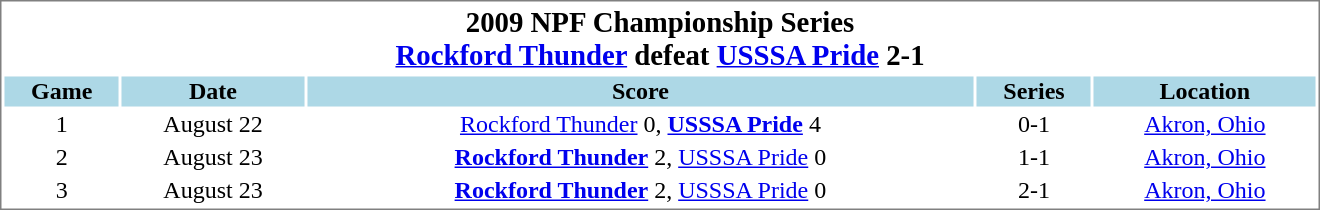<table cellpadding="1"  style="min-width:55em;text-align:center;font-size:100%; border:1px solid gray;">
<tr style="font-size:larger;">
<th colspan=8>2009 NPF Championship Series<br> <a href='#'>Rockford Thunder</a> defeat <a href='#'>USSSA Pride</a>  2-1</th>
</tr>
<tr style="background:lightblue;">
<th>Game</th>
<th>Date</th>
<th>Score</th>
<th>Series<br></th>
<th>Location</th>
</tr>
<tr>
<td>1</td>
<td>August 22</td>
<td><a href='#'>Rockford Thunder</a> 0, <strong><a href='#'>USSSA Pride</a></strong> 4</td>
<td>0-1</td>
<td><a href='#'>Akron, Ohio</a></td>
</tr>
<tr>
<td>2</td>
<td>August 23</td>
<td><strong><a href='#'>Rockford Thunder</a></strong> 2, <a href='#'>USSSA Pride</a> 0</td>
<td>1-1</td>
<td><a href='#'>Akron, Ohio</a></td>
</tr>
<tr>
<td>3</td>
<td>August 23</td>
<td><strong><a href='#'>Rockford Thunder</a></strong> 2, <a href='#'>USSSA Pride</a> 0</td>
<td>2-1</td>
<td><a href='#'>Akron, Ohio</a></td>
</tr>
</table>
